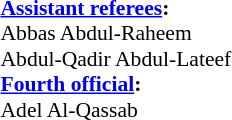<table style="width:100%; font-size:90%;">
<tr>
<td style="width:40%; vertical-align:top;"><br><strong><a href='#'>Assistant referees</a>:</strong>
<br>Abbas Abdul-Raheem
<br>Abdul-Qadir Abdul-Lateef
<br><strong><a href='#'>Fourth official</a>:</strong>
<br>Adel Al-Qassab</td>
</tr>
</table>
